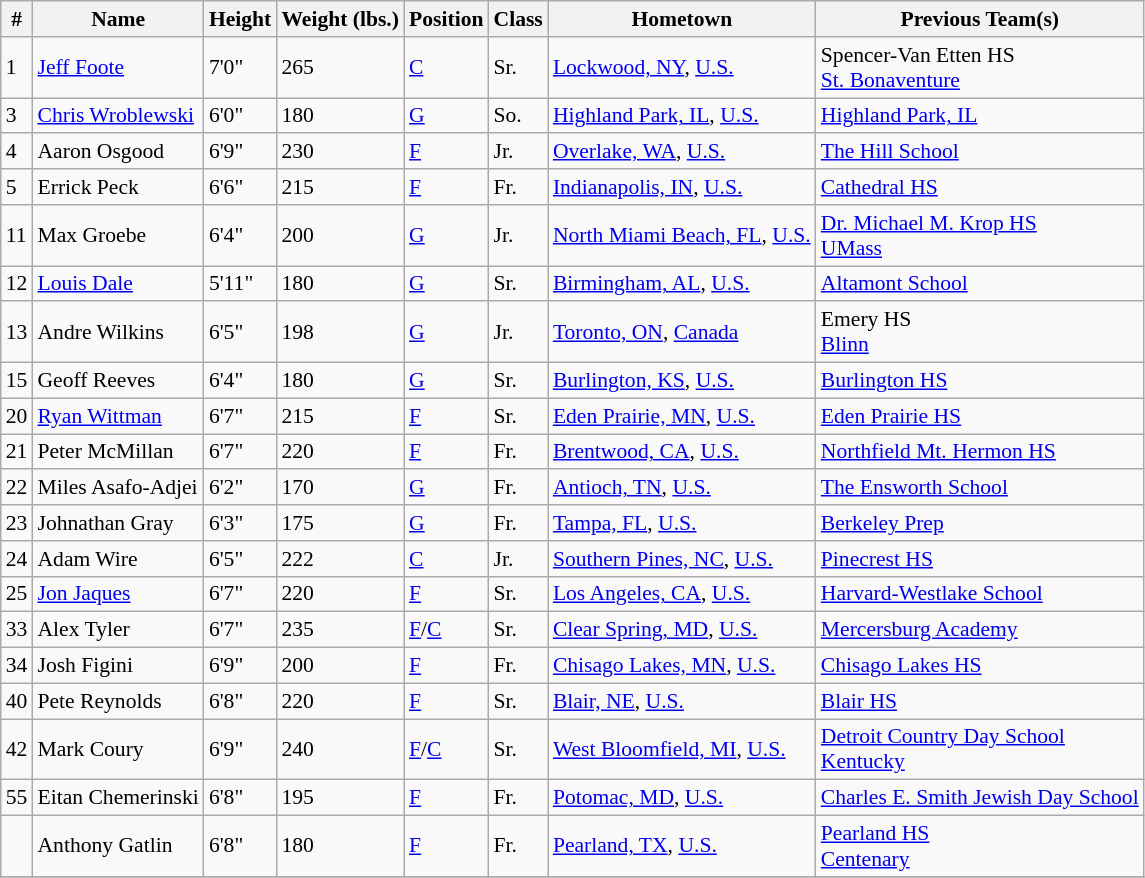<table class="wikitable" style="font-size: 90%">
<tr>
<th>#</th>
<th>Name</th>
<th>Height</th>
<th>Weight (lbs.)</th>
<th>Position</th>
<th>Class</th>
<th>Hometown</th>
<th>Previous Team(s)</th>
</tr>
<tr>
<td>1</td>
<td><a href='#'>Jeff Foote</a></td>
<td>7'0"</td>
<td>265</td>
<td><a href='#'>C</a></td>
<td>Sr.</td>
<td><a href='#'>Lockwood, NY</a>, <a href='#'>U.S.</a></td>
<td>Spencer-Van Etten HS<br><a href='#'>St. Bonaventure</a></td>
</tr>
<tr>
<td>3</td>
<td><a href='#'>Chris Wroblewski</a></td>
<td>6'0"</td>
<td>180</td>
<td><a href='#'>G</a></td>
<td>So.</td>
<td><a href='#'>Highland Park, IL</a>, <a href='#'>U.S.</a></td>
<td><a href='#'>Highland Park, IL</a></td>
</tr>
<tr>
<td>4</td>
<td>Aaron Osgood</td>
<td>6'9"</td>
<td>230</td>
<td><a href='#'>F</a></td>
<td>Jr.</td>
<td><a href='#'>Overlake, WA</a>, <a href='#'>U.S.</a></td>
<td><a href='#'>The Hill School</a></td>
</tr>
<tr>
<td>5</td>
<td>Errick Peck</td>
<td>6'6"</td>
<td>215</td>
<td><a href='#'>F</a></td>
<td>Fr.</td>
<td><a href='#'>Indianapolis, IN</a>, <a href='#'>U.S.</a></td>
<td><a href='#'>Cathedral HS</a></td>
</tr>
<tr>
<td>11</td>
<td>Max Groebe</td>
<td>6'4"</td>
<td>200</td>
<td><a href='#'>G</a></td>
<td>Jr.</td>
<td><a href='#'>North Miami Beach, FL</a>, <a href='#'>U.S.</a></td>
<td><a href='#'>Dr. Michael M. Krop HS</a><br><a href='#'>UMass</a></td>
</tr>
<tr>
<td>12</td>
<td><a href='#'>Louis Dale</a></td>
<td>5'11"</td>
<td>180</td>
<td><a href='#'>G</a></td>
<td>Sr.</td>
<td><a href='#'>Birmingham, AL</a>, <a href='#'>U.S.</a></td>
<td><a href='#'>Altamont School</a></td>
</tr>
<tr>
<td>13</td>
<td>Andre Wilkins</td>
<td>6'5"</td>
<td>198</td>
<td><a href='#'>G</a></td>
<td>Jr.</td>
<td><a href='#'>Toronto, ON</a>, <a href='#'>Canada</a></td>
<td>Emery HS<br><a href='#'>Blinn</a></td>
</tr>
<tr>
<td>15</td>
<td>Geoff Reeves</td>
<td>6'4"</td>
<td>180</td>
<td><a href='#'>G</a></td>
<td>Sr.</td>
<td><a href='#'>Burlington, KS</a>, <a href='#'>U.S.</a></td>
<td><a href='#'>Burlington HS</a></td>
</tr>
<tr>
<td>20</td>
<td><a href='#'>Ryan Wittman</a></td>
<td>6'7"</td>
<td>215</td>
<td><a href='#'>F</a></td>
<td>Sr.</td>
<td><a href='#'>Eden Prairie, MN</a>, <a href='#'>U.S.</a></td>
<td><a href='#'>Eden Prairie HS</a></td>
</tr>
<tr>
<td>21</td>
<td>Peter McMillan</td>
<td>6'7"</td>
<td>220</td>
<td><a href='#'>F</a></td>
<td>Fr.</td>
<td><a href='#'>Brentwood, CA</a>, <a href='#'>U.S.</a></td>
<td><a href='#'>Northfield Mt. Hermon HS</a></td>
</tr>
<tr>
<td>22</td>
<td>Miles Asafo-Adjei</td>
<td>6'2"</td>
<td>170</td>
<td><a href='#'>G</a></td>
<td>Fr.</td>
<td><a href='#'>Antioch, TN</a>, <a href='#'>U.S.</a></td>
<td><a href='#'>The Ensworth School</a></td>
</tr>
<tr>
<td>23</td>
<td>Johnathan Gray</td>
<td>6'3"</td>
<td>175</td>
<td><a href='#'>G</a></td>
<td>Fr.</td>
<td><a href='#'>Tampa, FL</a>, <a href='#'>U.S.</a></td>
<td><a href='#'>Berkeley Prep</a></td>
</tr>
<tr>
<td>24</td>
<td>Adam Wire</td>
<td>6'5"</td>
<td>222</td>
<td><a href='#'>C</a></td>
<td>Jr.</td>
<td><a href='#'>Southern Pines, NC</a>, <a href='#'>U.S.</a></td>
<td><a href='#'>Pinecrest HS</a></td>
</tr>
<tr>
<td>25</td>
<td><a href='#'>Jon Jaques</a></td>
<td>6'7"</td>
<td>220</td>
<td><a href='#'>F</a></td>
<td>Sr.</td>
<td><a href='#'>Los Angeles, CA</a>, <a href='#'>U.S.</a></td>
<td><a href='#'>Harvard-Westlake School</a></td>
</tr>
<tr>
<td>33</td>
<td>Alex Tyler</td>
<td>6'7"</td>
<td>235</td>
<td><a href='#'>F</a>/<a href='#'>C</a></td>
<td>Sr.</td>
<td><a href='#'>Clear Spring, MD</a>, <a href='#'>U.S.</a></td>
<td><a href='#'>Mercersburg Academy</a></td>
</tr>
<tr>
<td>34</td>
<td>Josh Figini</td>
<td>6'9"</td>
<td>200</td>
<td><a href='#'>F</a></td>
<td>Fr.</td>
<td><a href='#'>Chisago Lakes, MN</a>, <a href='#'>U.S.</a></td>
<td><a href='#'>Chisago Lakes HS</a></td>
</tr>
<tr>
<td>40</td>
<td>Pete Reynolds</td>
<td>6'8"</td>
<td>220</td>
<td><a href='#'>F</a></td>
<td>Sr.</td>
<td><a href='#'>Blair, NE</a>, <a href='#'>U.S.</a></td>
<td><a href='#'>Blair HS</a></td>
</tr>
<tr>
<td>42</td>
<td>Mark Coury</td>
<td>6'9"</td>
<td>240</td>
<td><a href='#'>F</a>/<a href='#'>C</a></td>
<td>Sr.</td>
<td><a href='#'>West Bloomfield, MI</a>, <a href='#'>U.S.</a></td>
<td><a href='#'>Detroit Country Day School</a><br><a href='#'>Kentucky</a></td>
</tr>
<tr>
<td>55</td>
<td>Eitan Chemerinski</td>
<td>6'8"</td>
<td>195</td>
<td><a href='#'>F</a></td>
<td>Fr.</td>
<td><a href='#'>Potomac, MD</a>, <a href='#'>U.S.</a></td>
<td><a href='#'>Charles E. Smith Jewish Day School</a></td>
</tr>
<tr>
<td></td>
<td>Anthony Gatlin</td>
<td>6'8"</td>
<td>180</td>
<td><a href='#'>F</a></td>
<td>Fr.</td>
<td><a href='#'>Pearland, TX</a>, <a href='#'>U.S.</a></td>
<td><a href='#'>Pearland HS</a><br><a href='#'>Centenary</a></td>
</tr>
<tr>
</tr>
</table>
